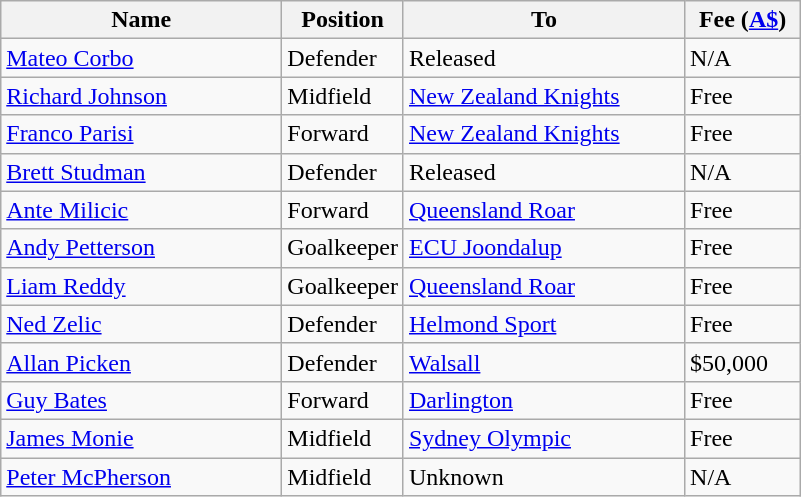<table class="wikitable">
<tr>
<th width=180>Name</th>
<th width=70>Position</th>
<th width=180>To</th>
<th width=70>Fee (<a href='#'>A$</a>)</th>
</tr>
<tr>
<td> <a href='#'>Mateo Corbo</a></td>
<td>Defender</td>
<td>Released</td>
<td>N/A</td>
</tr>
<tr>
<td> <a href='#'>Richard Johnson</a></td>
<td>Midfield</td>
<td> <a href='#'>New Zealand Knights</a></td>
<td>Free</td>
</tr>
<tr>
<td> <a href='#'>Franco Parisi</a></td>
<td>Forward</td>
<td> <a href='#'>New Zealand Knights</a></td>
<td>Free</td>
</tr>
<tr>
<td> <a href='#'>Brett Studman</a></td>
<td>Defender</td>
<td>Released</td>
<td>N/A</td>
</tr>
<tr>
<td> <a href='#'>Ante Milicic</a></td>
<td>Forward</td>
<td> <a href='#'>Queensland Roar</a></td>
<td>Free</td>
</tr>
<tr>
<td> <a href='#'>Andy Petterson</a></td>
<td>Goalkeeper</td>
<td> <a href='#'>ECU Joondalup</a></td>
<td>Free</td>
</tr>
<tr>
<td> <a href='#'>Liam Reddy</a></td>
<td>Goalkeeper</td>
<td> <a href='#'>Queensland Roar</a></td>
<td>Free</td>
</tr>
<tr>
<td> <a href='#'>Ned Zelic</a></td>
<td>Defender</td>
<td> <a href='#'>Helmond Sport</a></td>
<td>Free</td>
</tr>
<tr>
<td> <a href='#'>Allan Picken</a></td>
<td>Defender</td>
<td> <a href='#'>Walsall</a></td>
<td>$50,000</td>
</tr>
<tr>
<td> <a href='#'>Guy Bates</a></td>
<td>Forward</td>
<td> <a href='#'>Darlington</a></td>
<td>Free</td>
</tr>
<tr>
<td> <a href='#'>James Monie</a></td>
<td>Midfield</td>
<td> <a href='#'>Sydney Olympic</a></td>
<td>Free</td>
</tr>
<tr>
<td> <a href='#'>Peter McPherson</a></td>
<td>Midfield</td>
<td>Unknown</td>
<td>N/A</td>
</tr>
</table>
